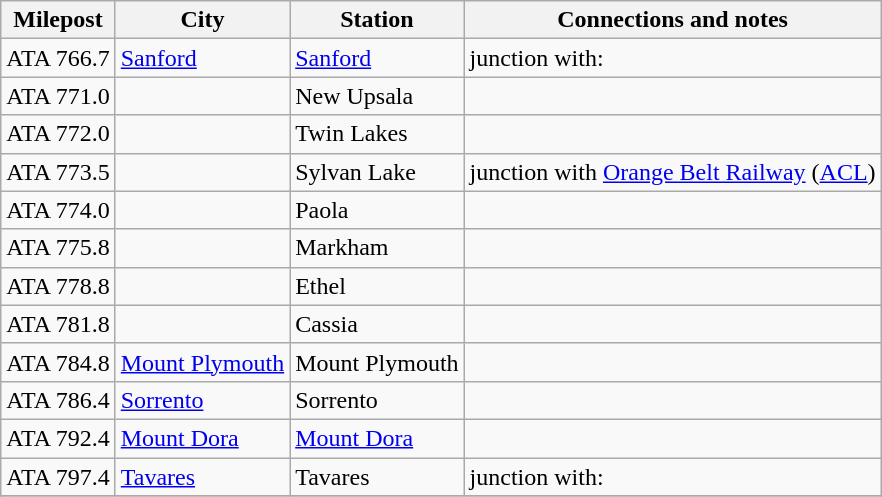<table class="wikitable">
<tr>
<th>Milepost</th>
<th>City</th>
<th>Station</th>
<th>Connections and notes</th>
</tr>
<tr>
<td>ATA 766.7</td>
<td><a href='#'>Sanford</a></td>
<td><a href='#'>Sanford</a></td>
<td>junction with:</td>
</tr>
<tr>
<td>ATA 771.0</td>
<td></td>
<td>New Upsala</td>
<td></td>
</tr>
<tr>
<td>ATA 772.0</td>
<td></td>
<td>Twin Lakes</td>
<td></td>
</tr>
<tr>
<td>ATA 773.5</td>
<td></td>
<td>Sylvan Lake</td>
<td>junction with <a href='#'>Orange Belt Railway</a> (<a href='#'>ACL</a>)</td>
</tr>
<tr>
<td>ATA 774.0</td>
<td></td>
<td>Paola</td>
<td></td>
</tr>
<tr>
<td>ATA 775.8</td>
<td></td>
<td>Markham</td>
<td></td>
</tr>
<tr>
<td>ATA 778.8</td>
<td></td>
<td>Ethel</td>
<td></td>
</tr>
<tr>
<td>ATA 781.8</td>
<td></td>
<td>Cassia</td>
<td></td>
</tr>
<tr>
<td>ATA 784.8</td>
<td><a href='#'>Mount Plymouth</a></td>
<td>Mount Plymouth</td>
<td></td>
</tr>
<tr>
<td>ATA 786.4</td>
<td><a href='#'>Sorrento</a></td>
<td>Sorrento</td>
<td></td>
</tr>
<tr>
<td>ATA 792.4</td>
<td><a href='#'>Mount Dora</a></td>
<td><a href='#'>Mount Dora</a></td>
<td></td>
</tr>
<tr>
<td>ATA 797.4</td>
<td><a href='#'>Tavares</a></td>
<td>Tavares</td>
<td>junction with:</td>
</tr>
<tr>
</tr>
</table>
